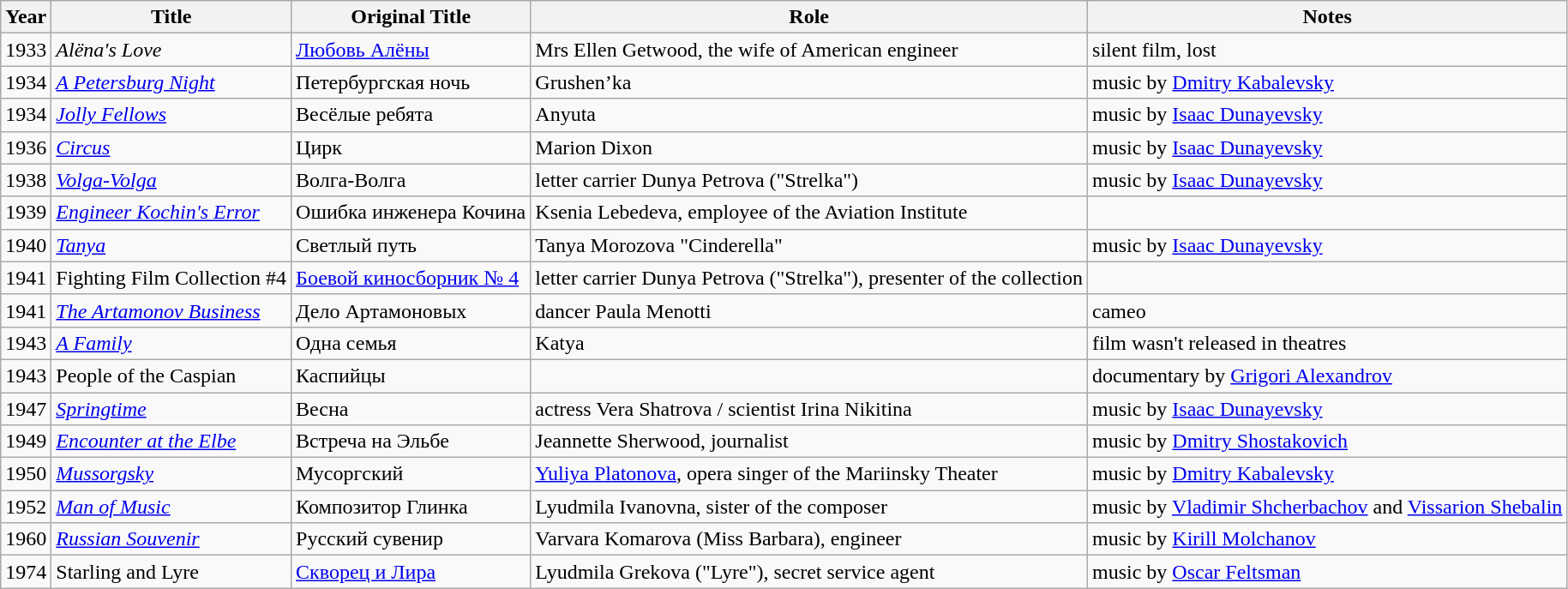<table class="wikitable sortable">
<tr>
<th>Year</th>
<th>Title</th>
<th>Original Title</th>
<th>Role</th>
<th>Notes<br></th>
</tr>
<tr>
<td>1933</td>
<td><em>Alëna's Love</em></td>
<td><a href='#'>Любовь Алёны</a></td>
<td>Mrs Ellen Getwood, the wife of American engineer</td>
<td>silent film, lost</td>
</tr>
<tr>
<td>1934</td>
<td><em><a href='#'>A Petersburg Night</a></em></td>
<td>Петербургская ночь</td>
<td>Grushen’ka</td>
<td>music by <a href='#'>Dmitry Kabalevsky</a></td>
</tr>
<tr>
<td>1934</td>
<td><em><a href='#'>Jolly Fellows</a></em></td>
<td>Весёлые ребята</td>
<td>Anyuta</td>
<td>music by <a href='#'>Isaac Dunayevsky</a></td>
</tr>
<tr>
<td>1936</td>
<td><em><a href='#'>Circus</a></em></td>
<td>Цирк</td>
<td>Marion Dixon</td>
<td>music by <a href='#'>Isaac Dunayevsky</a></td>
</tr>
<tr>
<td>1938</td>
<td><em><a href='#'>Volga-Volga</a></em></td>
<td>Волга-Волга</td>
<td>letter carrier Dunya Petrova ("Strelka")</td>
<td>music by <a href='#'>Isaac Dunayevsky</a></td>
</tr>
<tr>
<td>1939</td>
<td><em><a href='#'>Engineer Kochin's Error</a></em></td>
<td>Ошибка инженера Кочина</td>
<td>Ksenia Lebedeva, employee of the Aviation Institute</td>
<td></td>
</tr>
<tr>
<td>1940</td>
<td><em><a href='#'>Tanya</a></em></td>
<td>Светлый путь</td>
<td>Tanya Morozova "Cinderella"</td>
<td>music by <a href='#'>Isaac Dunayevsky</a></td>
</tr>
<tr>
<td>1941</td>
<td>Fighting Film Collection #4</td>
<td><a href='#'>Боевой киносборник № 4</a></td>
<td>letter carrier Dunya Petrova ("Strelka"), presenter of the collection</td>
<td></td>
</tr>
<tr>
<td>1941</td>
<td><em><a href='#'>The Artamonov Business</a></em></td>
<td>Дело Артамоновых</td>
<td>dancer Paula Menotti</td>
<td>cameo</td>
</tr>
<tr>
<td>1943</td>
<td><em><a href='#'>A Family</a></em></td>
<td>Одна семья</td>
<td>Katya</td>
<td>film wasn't released in theatres</td>
</tr>
<tr>
<td>1943</td>
<td>People of the Caspian</td>
<td>Каспийцы</td>
<td></td>
<td>documentary by <a href='#'>Grigori Alexandrov</a></td>
</tr>
<tr>
<td>1947</td>
<td><em><a href='#'>Springtime</a></em></td>
<td>Весна</td>
<td>actress Vera Shatrova / scientist Irina Nikitina</td>
<td>music by <a href='#'>Isaac Dunayevsky</a></td>
</tr>
<tr>
<td>1949</td>
<td><em><a href='#'>Encounter at the Elbe</a></em></td>
<td>Встреча на Эльбе</td>
<td>Jeannette Sherwood, journalist</td>
<td>music by <a href='#'>Dmitry Shostakovich</a></td>
</tr>
<tr>
<td>1950</td>
<td><em><a href='#'>Mussorgsky</a></em></td>
<td>Мусоргский</td>
<td><a href='#'>Yuliya Platonova</a>, opera singer of the Mariinsky Theater</td>
<td>music by <a href='#'>Dmitry Kabalevsky</a></td>
</tr>
<tr>
<td>1952</td>
<td><em><a href='#'>Man of Music</a></em></td>
<td>Композитор Глинка</td>
<td>Lyudmila Ivanovna, sister of the composer</td>
<td>music by <a href='#'>Vladimir Shcherbachov</a> and <a href='#'>Vissarion Shebalin</a></td>
</tr>
<tr>
<td>1960</td>
<td><em><a href='#'>Russian Souvenir</a></em></td>
<td>Русский сувенир</td>
<td>Varvara Komarova (Miss Barbara), engineer</td>
<td>music by <a href='#'>Kirill Molchanov</a></td>
</tr>
<tr>
<td>1974</td>
<td>Starling and Lyre</td>
<td><a href='#'>Скворец и Лира</a></td>
<td>Lyudmila Grekova ("Lyre"), secret service agent</td>
<td>music by <a href='#'>Oscar Feltsman</a></td>
</tr>
</table>
